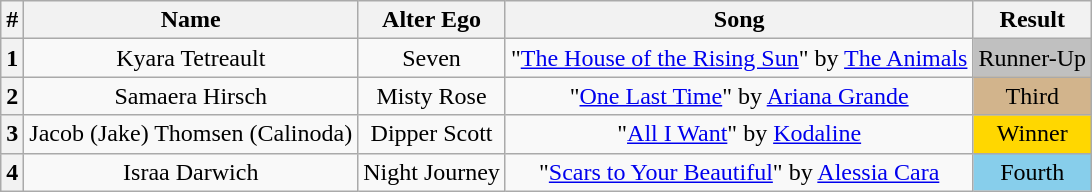<table class="wikitable plainrowheaders" style="text-align: center;">
<tr>
<th>#</th>
<th>Name</th>
<th>Alter Ego</th>
<th>Song</th>
<th>Result</th>
</tr>
<tr>
<th>1</th>
<td>Kyara Tetreault</td>
<td>Seven</td>
<td>"<a href='#'>The House of the Rising Sun</a>" by <a href='#'>The Animals</a></td>
<td bgcolor=silver>Runner-Up</td>
</tr>
<tr>
<th>2</th>
<td>Samaera Hirsch</td>
<td>Misty Rose</td>
<td>"<a href='#'>One Last Time</a>" by <a href='#'>Ariana Grande</a></td>
<td bgcolor=tan>Third</td>
</tr>
<tr>
<th>3</th>
<td>Jacob (Jake) Thomsen (Calinoda)</td>
<td>Dipper Scott</td>
<td>"<a href='#'>All I Want</a>" by <a href='#'>Kodaline</a></td>
<td bgcolor=gold>Winner</td>
</tr>
<tr>
<th>4</th>
<td>Israa Darwich</td>
<td>Night Journey</td>
<td>"<a href='#'>Scars to Your Beautiful</a>" by <a href='#'>Alessia Cara</a></td>
<td bgcolor=skyblue>Fourth</td>
</tr>
</table>
